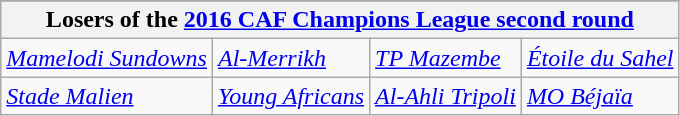<table class="wikitable">
<tr>
</tr>
<tr>
<th colspan=4>Losers of the <a href='#'>2016 CAF Champions League second round</a></th>
</tr>
<tr>
<td> <em><a href='#'>Mamelodi Sundowns</a></em></td>
<td> <em><a href='#'>Al-Merrikh</a></em></td>
<td> <em><a href='#'>TP Mazembe</a></em></td>
<td> <em><a href='#'>Étoile du Sahel</a></em></td>
</tr>
<tr>
<td> <em><a href='#'>Stade Malien</a></em></td>
<td> <em><a href='#'>Young Africans</a></em></td>
<td> <em><a href='#'>Al-Ahli Tripoli</a></em></td>
<td> <em><a href='#'>MO Béjaïa</a></em></td>
</tr>
</table>
